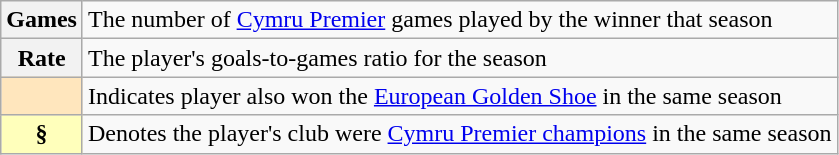<table class="wikitable plainrowheaders">
<tr>
<th scope="row" style="text-align:center"><strong>Games</strong></th>
<td>The number of <a href='#'>Cymru Premier</a> games played by the winner that season</td>
</tr>
<tr>
<th scope="row" style="text-align:center"><strong>Rate</strong></th>
<td>The player's goals-to-games ratio for the season</td>
</tr>
<tr>
<th scope="row" style="text-align:center; background:#FFE6BD"></th>
<td>Indicates player also won the <a href='#'>European Golden Shoe</a> in the same season</td>
</tr>
<tr>
<th scope="row" style="text-align:center; background:#ffb">§</th>
<td>Denotes the player's club were <a href='#'>Cymru Premier champions</a> in the same season</td>
</tr>
</table>
